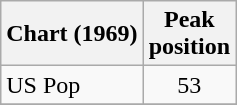<table class="wikitable">
<tr>
<th>Chart (1969)</th>
<th>Peak<br>position</th>
</tr>
<tr>
<td>US Pop</td>
<td align="center">53</td>
</tr>
<tr>
</tr>
</table>
